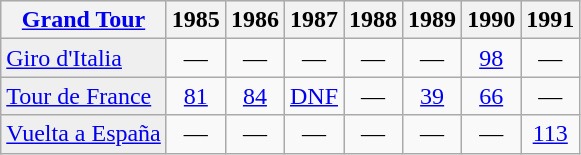<table class="wikitable">
<tr style="background:#EEE;">
<th><a href='#'>Grand Tour</a></th>
<th scope="col">1985</th>
<th scope="col">1986</th>
<th scope="col">1987</th>
<th scope="col">1988</th>
<th scope="col">1989</th>
<th scope="col">1990</th>
<th scope="col">1991</th>
</tr>
<tr style="text-align:center;">
<td style="text-align:left; background:#EFEFEF;"> <a href='#'>Giro d'Italia</a></td>
<td>—</td>
<td>—</td>
<td>—</td>
<td>—</td>
<td>—</td>
<td><a href='#'>98</a></td>
<td>—</td>
</tr>
<tr style="text-align:center;">
<td style="text-align:left; background:#EFEFEF;"> <a href='#'>Tour de France</a></td>
<td><a href='#'>81</a></td>
<td><a href='#'>84</a></td>
<td><a href='#'>DNF</a></td>
<td>—</td>
<td><a href='#'>39</a></td>
<td><a href='#'>66</a></td>
<td>—</td>
</tr>
<tr style="text-align:center;">
<td style="text-align:left; background:#EFEFEF;"> <a href='#'>Vuelta a España</a></td>
<td>—</td>
<td>—</td>
<td>—</td>
<td>—</td>
<td>—</td>
<td>—</td>
<td><a href='#'>113</a></td>
</tr>
</table>
